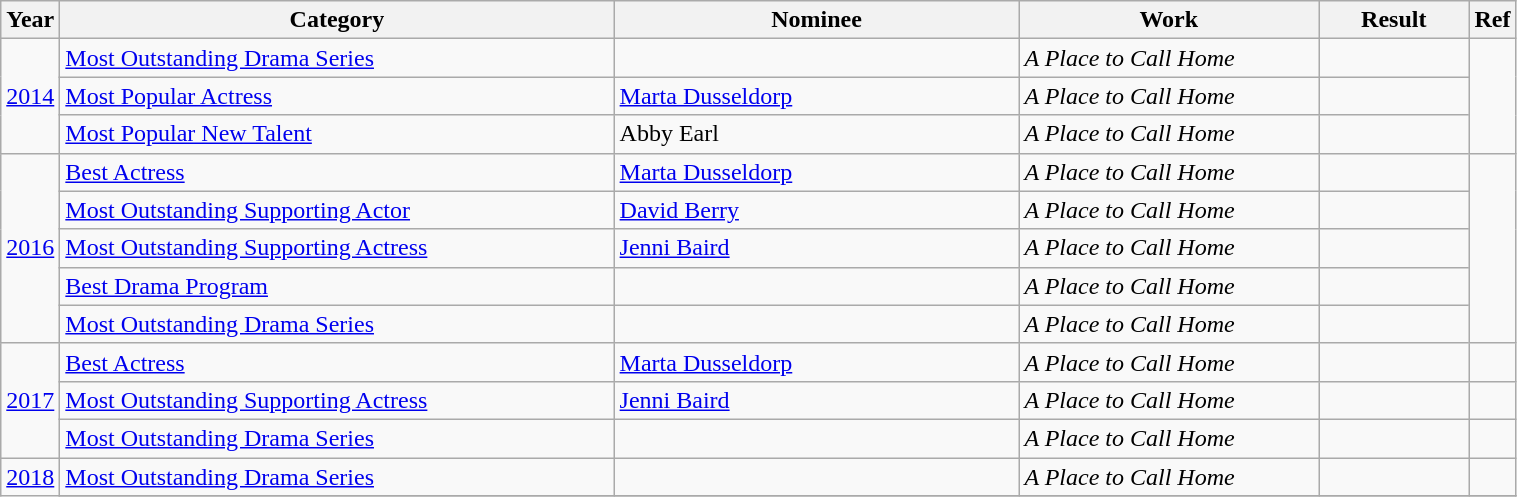<table class="wikitable" width=80%>
<tr>
<th width="3%">Year</th>
<th width="37%">Category</th>
<th width="27%">Nominee</th>
<th width="20%">Work</th>
<th width="10%">Result</th>
<th width="3%">Ref</th>
</tr>
<tr>
<td rowspan="3" align="center"><a href='#'>2014</a></td>
<td><a href='#'>Most Outstanding Drama Series</a></td>
<td></td>
<td><em>A Place to Call Home</em></td>
<td></td>
<td rowspan="3" align="center"></td>
</tr>
<tr>
<td><a href='#'>Most Popular Actress</a></td>
<td><a href='#'>Marta Dusseldorp</a></td>
<td><em>A Place to Call Home</em></td>
<td></td>
</tr>
<tr>
<td><a href='#'>Most Popular New Talent</a></td>
<td>Abby Earl</td>
<td><em>A Place to Call Home</em></td>
<td></td>
</tr>
<tr>
<td rowspan="5" align="center"><a href='#'>2016</a></td>
<td><a href='#'>Best Actress</a></td>
<td><a href='#'>Marta Dusseldorp</a></td>
<td><em>A Place to Call Home</em></td>
<td></td>
<td rowspan="5" align="center"></td>
</tr>
<tr>
<td><a href='#'>Most Outstanding Supporting Actor</a></td>
<td><a href='#'>David Berry</a></td>
<td><em>A Place to Call Home</em></td>
<td></td>
</tr>
<tr>
<td><a href='#'>Most Outstanding Supporting Actress</a></td>
<td><a href='#'>Jenni Baird</a></td>
<td><em>A Place to Call Home</em></td>
<td></td>
</tr>
<tr>
<td><a href='#'>Best Drama Program</a></td>
<td></td>
<td><em>A Place to Call Home</em></td>
<td></td>
</tr>
<tr>
<td><a href='#'>Most Outstanding Drama Series</a></td>
<td></td>
<td><em>A Place to Call Home</em></td>
<td></td>
</tr>
<tr>
<td rowspan=3 align=center><a href='#'>2017</a></td>
<td><a href='#'>Best Actress</a></td>
<td><a href='#'>Marta Dusseldorp</a></td>
<td><em>A Place to Call Home</em></td>
<td></td>
<td></td>
</tr>
<tr>
<td><a href='#'>Most Outstanding Supporting Actress</a></td>
<td><a href='#'>Jenni Baird</a></td>
<td><em>A Place to Call Home</em></td>
<td></td>
<td></td>
</tr>
<tr>
<td><a href='#'>Most Outstanding Drama Series</a></td>
<td></td>
<td><em>A Place to Call Home</em></td>
<td></td>
<td></td>
</tr>
<tr>
<td rowspan=3 align=center><a href='#'>2018</a></td>
<td><a href='#'>Most Outstanding Drama Series</a></td>
<td></td>
<td><em>A Place to Call Home</em></td>
<td></td>
<td></td>
</tr>
<tr>
</tr>
</table>
